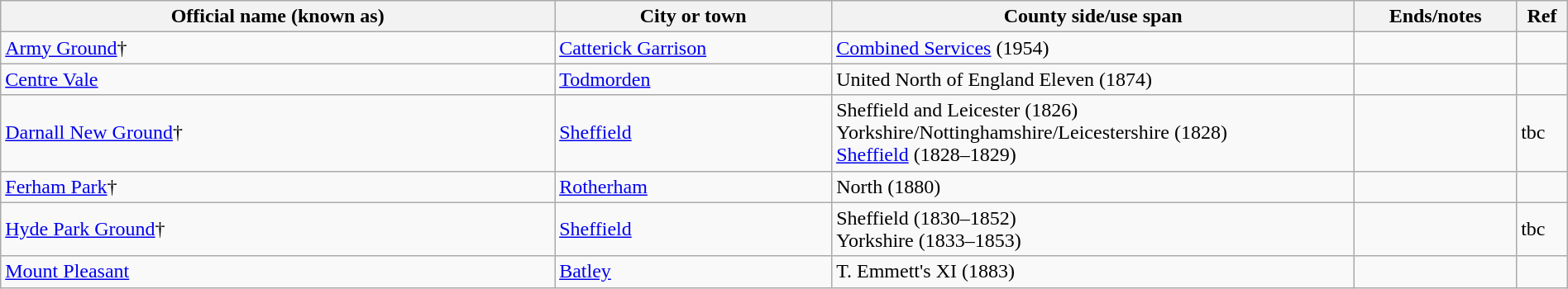<table class="wikitable" style="width:100%;">
<tr>
<th style="width:20%;">Official name (known as)</th>
<th style="width:10%;">City or town</th>
<th style="width:15%;">County side/use span</th>
<th width=5%>Ends/notes</th>
<th width=1%>Ref</th>
</tr>
<tr>
<td><a href='#'>Army Ground</a>†</td>
<td><a href='#'>Catterick Garrison</a></td>
<td><a href='#'>Combined Services</a> (1954)</td>
<td></td>
<td></td>
</tr>
<tr>
<td><a href='#'>Centre Vale</a></td>
<td><a href='#'>Todmorden</a></td>
<td>United North of England Eleven (1874)</td>
<td></td>
<td></td>
</tr>
<tr>
<td><a href='#'>Darnall New Ground</a>†</td>
<td><a href='#'>Sheffield</a></td>
<td>Sheffield and Leicester (1826)<br>Yorkshire/Nottinghamshire/Leicestershire (1828)<br><a href='#'>Sheffield</a> (1828–1829)</td>
<td></td>
<td>tbc</td>
</tr>
<tr>
<td><a href='#'>Ferham Park</a>†</td>
<td><a href='#'>Rotherham</a></td>
<td>North (1880)</td>
<td></td>
<td></td>
</tr>
<tr>
<td><a href='#'>Hyde Park Ground</a>†</td>
<td><a href='#'>Sheffield</a></td>
<td>Sheffield (1830–1852)<br>Yorkshire (1833–1853)</td>
<td></td>
<td>tbc</td>
</tr>
<tr>
<td><a href='#'>Mount Pleasant</a></td>
<td><a href='#'>Batley</a></td>
<td>T. Emmett's XI (1883)</td>
<td></td>
<td></td>
</tr>
</table>
